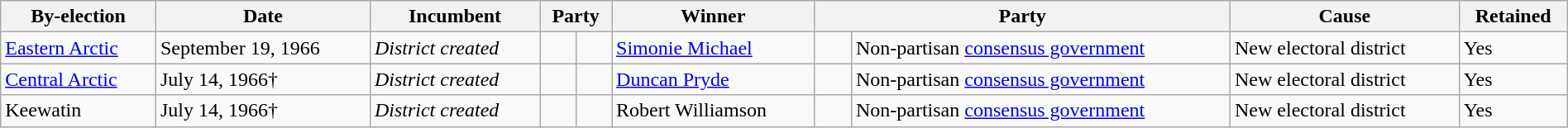<table class=wikitable style="width:100%">
<tr>
<th>By-election</th>
<th>Date</th>
<th>Incumbent</th>
<th colspan=2>Party</th>
<th>Winner</th>
<th colspan=2>Party</th>
<th>Cause</th>
<th>Retained</th>
</tr>
<tr>
<td><a href='#'>Eastern Arctic</a></td>
<td>September 19, 1966</td>
<td><em>District created</em></td>
<td></td>
<td></td>
<td><a href='#'>Simonie Michael</a></td>
<td>    </td>
<td>Non-partisan <a href='#'>consensus government</a></td>
<td>New electoral district</td>
<td>Yes</td>
</tr>
<tr>
<td><a href='#'>Central Arctic</a></td>
<td>July 14, 1966†</td>
<td><em>District created</em></td>
<td></td>
<td></td>
<td><a href='#'>Duncan Pryde</a></td>
<td>    </td>
<td>Non-partisan <a href='#'>consensus government</a></td>
<td>New electoral district</td>
<td>Yes</td>
</tr>
<tr>
<td>Keewatin</td>
<td>July 14, 1966†</td>
<td><em>District created</em></td>
<td></td>
<td></td>
<td>Robert Williamson</td>
<td>    </td>
<td>Non-partisan <a href='#'>consensus government</a></td>
<td>New electoral district</td>
<td>Yes</td>
</tr>
</table>
